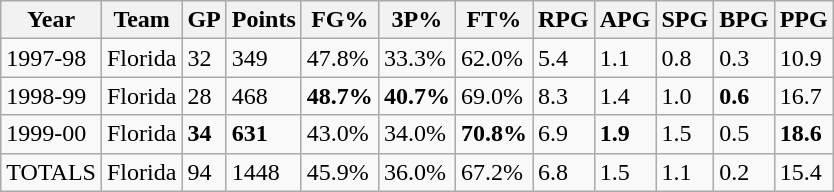<table class="wikitable">
<tr>
<th>Year</th>
<th>Team</th>
<th>GP</th>
<th>Points</th>
<th>FG%</th>
<th>3P%</th>
<th>FT%</th>
<th>RPG</th>
<th>APG</th>
<th>SPG</th>
<th>BPG</th>
<th>PPG</th>
</tr>
<tr>
<td>1997-98</td>
<td>Florida</td>
<td>32</td>
<td>349</td>
<td>47.8%</td>
<td>33.3%</td>
<td>62.0%</td>
<td>5.4</td>
<td>1.1</td>
<td>0.8</td>
<td>0.3</td>
<td>10.9</td>
</tr>
<tr>
<td>1998-99</td>
<td>Florida</td>
<td>28</td>
<td>468</td>
<td><strong>48.7%</strong></td>
<td><strong>40.7%</strong></td>
<td>69.0%</td>
<td>8.3</td>
<td>1.4</td>
<td>1.0</td>
<td><strong>0.6</strong></td>
<td>16.7</td>
</tr>
<tr>
<td>1999-00</td>
<td>Florida</td>
<td><strong>34</strong></td>
<td><strong>631</strong></td>
<td>43.0%</td>
<td>34.0%</td>
<td><strong>70.8%</strong></td>
<td>6.9</td>
<td><strong>1.9</strong></td>
<td>1.5</td>
<td>0.5</td>
<td><strong>18.6</strong></td>
</tr>
<tr>
<td>TOTALS</td>
<td>Florida</td>
<td>94</td>
<td>1448</td>
<td>45.9%</td>
<td>36.0%</td>
<td>67.2%</td>
<td>6.8</td>
<td>1.5</td>
<td>1.1</td>
<td>0.2</td>
<td>15.4</td>
</tr>
</table>
